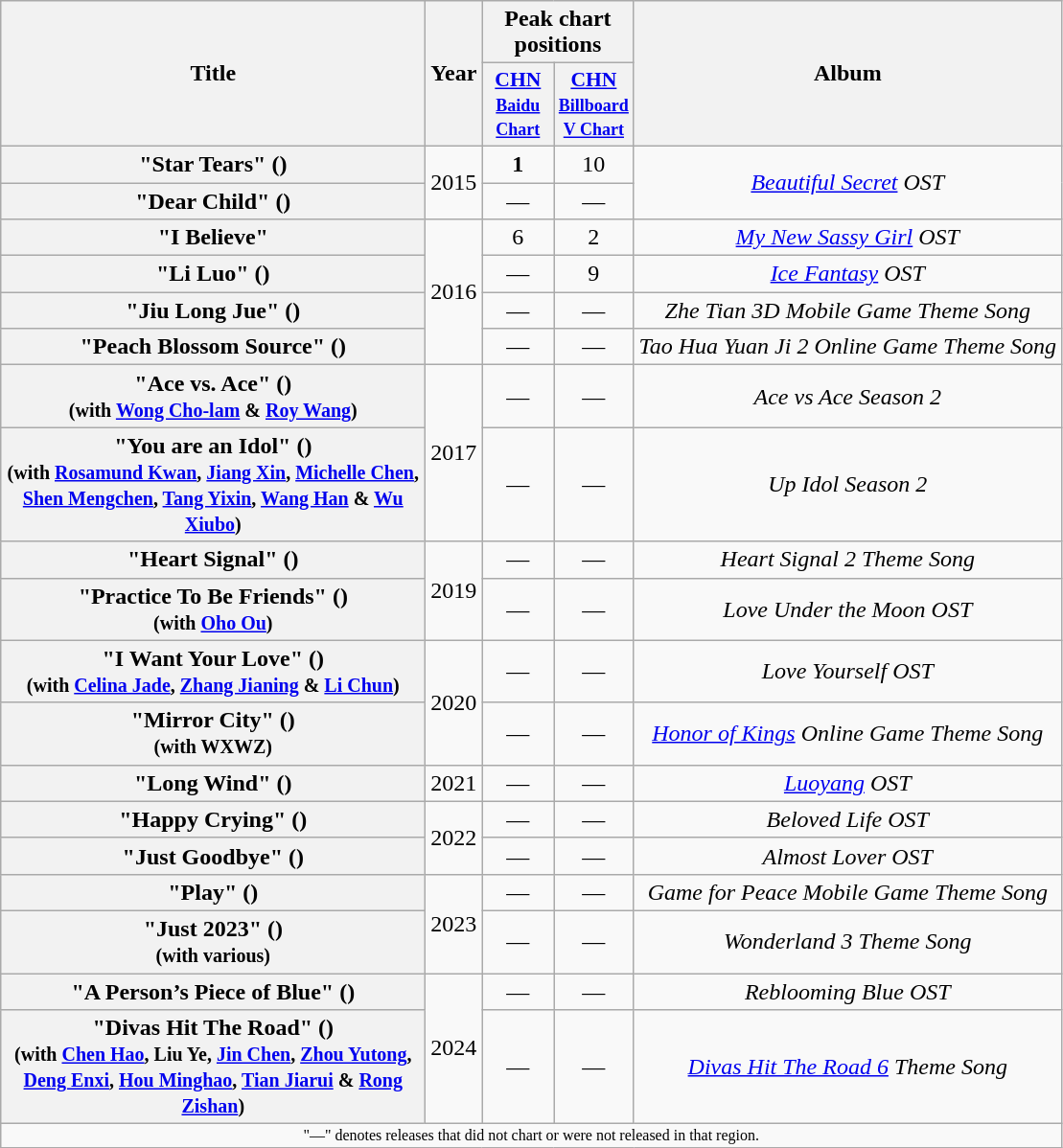<table class="wikitable plainrowheaders" style="text-align:center;">
<tr>
<th scope="col" rowspan="2" style="width:18em;">Title</th>
<th scope="col" rowspan="2">Year</th>
<th scope="col" colspan="2">Peak chart positions</th>
<th scope="col" rowspan="2">Album</th>
</tr>
<tr>
<th scope="col" style="width:3em;font-size:90%;"><a href='#'>CHN<br><small>Baidu Chart</small></a><br></th>
<th scope="col" style="width:3em;font-size:90%;"><a href='#'>CHN<br><small>Billboard V Chart</small></a><br></th>
</tr>
<tr>
<th scope="row">"Star Tears" ()</th>
<td rowspan=2>2015</td>
<td><strong>1</strong></td>
<td>10</td>
<td rowspan=2><em><a href='#'>Beautiful Secret</a> OST</em></td>
</tr>
<tr>
<th scope="row">"Dear Child" ()</th>
<td>—</td>
<td>—</td>
</tr>
<tr>
<th scope="row">"I Believe"</th>
<td rowspan=4>2016</td>
<td>6</td>
<td>2</td>
<td><em><a href='#'>My New Sassy Girl</a> OST</em></td>
</tr>
<tr>
<th scope="row">"Li Luo" ()</th>
<td>—</td>
<td>9</td>
<td><em><a href='#'>Ice Fantasy</a> OST</em></td>
</tr>
<tr>
<th scope="row">"Jiu Long Jue" ()</th>
<td>—</td>
<td>—</td>
<td><em>Zhe Tian 3D Mobile Game Theme Song</em></td>
</tr>
<tr>
<th scope="row">"Peach Blossom Source" ()</th>
<td>—</td>
<td>—</td>
<td><em>Tao Hua Yuan Ji 2 Online Game Theme Song</em></td>
</tr>
<tr>
<th scope="row">"Ace vs. Ace" ()<br><small>(with <a href='#'>Wong Cho-lam</a> & <a href='#'>Roy Wang</a>)</small></th>
<td rowspan=2>2017</td>
<td>—</td>
<td>—</td>
<td><em>Ace vs Ace Season 2</em></td>
</tr>
<tr>
<th scope="row">"You are an Idol" () <br><small>(with <a href='#'>Rosamund Kwan</a>, <a href='#'>Jiang Xin</a>, <a href='#'>Michelle Chen</a>, <a href='#'>Shen Mengchen</a>, <a href='#'>Tang Yixin</a>, <a href='#'>Wang Han</a> & <a href='#'>Wu Xiubo</a>)</small></th>
<td>—</td>
<td>—</td>
<td><em>Up Idol Season 2</em></td>
</tr>
<tr>
<th scope="row">"Heart Signal" ()</th>
<td rowspan=2>2019</td>
<td>—</td>
<td>—</td>
<td><em>Heart Signal 2 Theme Song</em></td>
</tr>
<tr>
<th scope="row">"Practice To Be Friends" () <br><small>(with <a href='#'>Oho Ou</a>)</small></th>
<td>—</td>
<td>—</td>
<td><em>Love Under the Moon OST</em></td>
</tr>
<tr>
<th scope="row">"I Want Your Love" ()<br><small>(with <a href='#'>Celina Jade</a>, <a href='#'>Zhang Jianing</a> & <a href='#'>Li Chun</a>)</small></th>
<td rowspan=2>2020</td>
<td>—</td>
<td>—</td>
<td><em>Love Yourself OST</em></td>
</tr>
<tr>
<th scope="row">"Mirror City" ()<br><small>(with WXWZ)</small></th>
<td>—</td>
<td>—</td>
<td><em><a href='#'>Honor of Kings</a> Online Game Theme Song</em></td>
</tr>
<tr>
<th scope="row">"Long Wind" ()</th>
<td>2021</td>
<td>—</td>
<td>—</td>
<td><em><a href='#'>Luoyang</a> OST</em></td>
</tr>
<tr>
<th scope="row">"Happy Crying" ()</th>
<td rowspan=2>2022</td>
<td>—</td>
<td>—</td>
<td><em>Beloved Life OST</em></td>
</tr>
<tr>
<th scope="row">"Just Goodbye" ()</th>
<td>—</td>
<td>—</td>
<td><em>Almost Lover OST</em></td>
</tr>
<tr>
<th scope="row">"Play" ()</th>
<td rowspan=2>2023</td>
<td>—</td>
<td>—</td>
<td><em>Game for Peace Mobile Game Theme Song</em></td>
</tr>
<tr>
<th scope="row">"Just 2023" ()<br><small>(with various)</small></th>
<td>—</td>
<td>—</td>
<td><em>Wonderland 3 Theme Song</em></td>
</tr>
<tr>
<th scope="row">"A Person’s Piece of Blue" ()</th>
<td rowspan=2>2024</td>
<td>—</td>
<td>—</td>
<td><em>Reblooming Blue OST</em></td>
</tr>
<tr>
<th scope="row">"Divas Hit The Road" () <br><small>(with <a href='#'>Chen Hao</a>, Liu Ye, <a href='#'>Jin Chen</a>, <a href='#'>Zhou Yutong</a>, <a href='#'>Deng Enxi</a>, <a href='#'>Hou Minghao</a>, <a href='#'>Tian Jiarui</a> & <a href='#'>Rong Zishan</a>)</small></th>
<td>—</td>
<td>—</td>
<td><em><a href='#'>Divas Hit The Road 6</a> Theme Song</em></td>
</tr>
<tr>
<td colspan="5" style="text-align:center; font-size:8pt;">"—" denotes releases that did not chart or were not released in that region.</td>
</tr>
</table>
